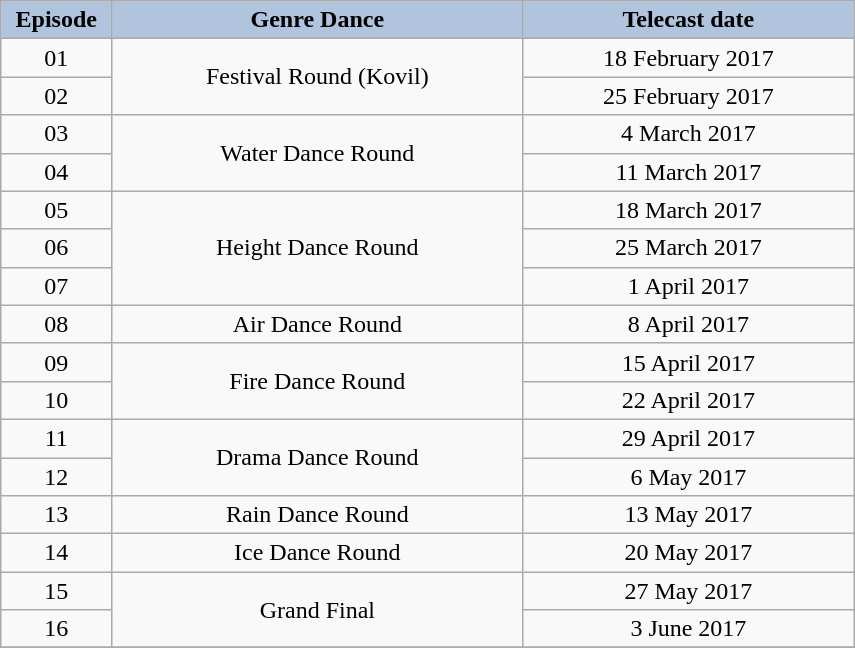<table class="wikitable" style="text-align:center;">
<tr>
<th style="width:50pt; background:LightSteelBlue;">Episode</th>
<th style="width:200pt; background:LightSteelBlue;">Genre Dance</th>
<th style="width:160pt; background:LightSteelBlue;">Telecast date</th>
</tr>
<tr>
<td>01</td>
<td rowspan="2">Festival Round (Kovil)</td>
<td>18 February 2017</td>
</tr>
<tr>
<td>02</td>
<td>25 February 2017</td>
</tr>
<tr>
<td>03</td>
<td rowspan="2">Water Dance Round</td>
<td>4 March 2017</td>
</tr>
<tr>
<td>04</td>
<td>11 March 2017</td>
</tr>
<tr>
<td>05</td>
<td rowspan="3">Height Dance Round</td>
<td>18 March 2017</td>
</tr>
<tr>
<td>06</td>
<td>25 March 2017</td>
</tr>
<tr>
<td>07</td>
<td>1 April 2017</td>
</tr>
<tr>
<td>08</td>
<td>Air Dance Round</td>
<td>8 April 2017</td>
</tr>
<tr>
<td>09</td>
<td rowspan="2">Fire Dance Round</td>
<td>15 April 2017</td>
</tr>
<tr>
<td>10</td>
<td>22 April 2017</td>
</tr>
<tr>
<td>11</td>
<td rowspan="2">Drama Dance Round</td>
<td>29 April 2017</td>
</tr>
<tr>
<td>12</td>
<td>6 May 2017</td>
</tr>
<tr>
<td>13</td>
<td>Rain Dance Round</td>
<td>13 May 2017</td>
</tr>
<tr>
<td>14</td>
<td>Ice Dance Round</td>
<td>20 May 2017</td>
</tr>
<tr>
<td>15</td>
<td rowspan="2">Grand Final</td>
<td>27 May 2017</td>
</tr>
<tr>
<td>16</td>
<td>3 June 2017</td>
</tr>
<tr>
</tr>
</table>
